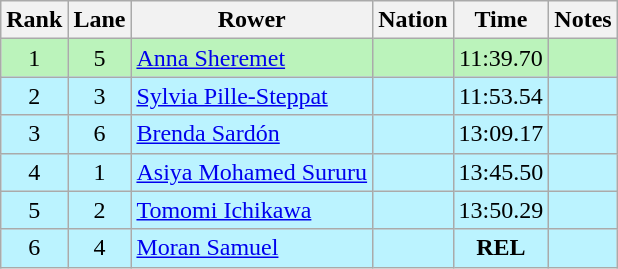<table class="wikitable sortable" style="text-align:center">
<tr>
<th>Rank</th>
<th>Lane</th>
<th>Rower</th>
<th>Nation</th>
<th>Time</th>
<th>Notes</th>
</tr>
<tr bgcolor=bbf3bb>
<td>1</td>
<td>5</td>
<td align=left><a href='#'>Anna Sheremet</a></td>
<td align=left></td>
<td>11:39.70</td>
<td></td>
</tr>
<tr bgcolor=bbf3ff>
<td>2</td>
<td>3</td>
<td align=left><a href='#'>Sylvia Pille-Steppat</a></td>
<td align=left></td>
<td>11:53.54</td>
<td></td>
</tr>
<tr bgcolor=bbf3ff>
<td>3</td>
<td>6</td>
<td align=left><a href='#'>Brenda Sardón</a></td>
<td align=left></td>
<td>13:09.17</td>
<td></td>
</tr>
<tr bgcolor=bbf3ff>
<td>4</td>
<td>1</td>
<td align=left><a href='#'>Asiya Mohamed Sururu</a></td>
<td align=left></td>
<td>13:45.50</td>
<td></td>
</tr>
<tr bgcolor=bbf3ff>
<td>5</td>
<td>2</td>
<td align=left><a href='#'>Tomomi Ichikawa</a></td>
<td align=left></td>
<td>13:50.29</td>
<td></td>
</tr>
<tr bgcolor=bbf3ff>
<td>6</td>
<td>4</td>
<td align=left><a href='#'>Moran Samuel</a></td>
<td align=left></td>
<td><strong>REL</strong></td>
<td></td>
</tr>
</table>
